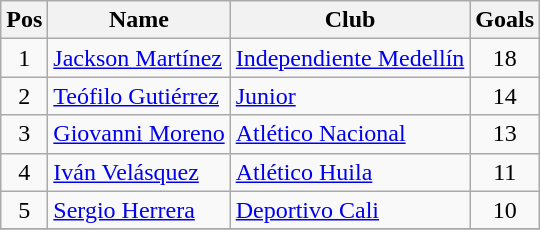<table class="wikitable" border="1">
<tr>
<th width="23">Pos</th>
<th>Name</th>
<th>Club</th>
<th>Goals</th>
</tr>
<tr>
<td align="center">1</td>
<td> <a href='#'>Jackson Martínez</a></td>
<td><a href='#'>Independiente Medellín</a></td>
<td align="center">18</td>
</tr>
<tr>
<td align="center">2</td>
<td> <a href='#'>Teófilo Gutiérrez</a></td>
<td><a href='#'>Junior</a></td>
<td align="center">14</td>
</tr>
<tr>
<td align="center">3</td>
<td> <a href='#'>Giovanni Moreno</a></td>
<td><a href='#'>Atlético Nacional</a></td>
<td align="center">13</td>
</tr>
<tr>
<td align="center">4</td>
<td> <a href='#'>Iván Velásquez</a></td>
<td><a href='#'>Atlético Huila</a></td>
<td align="center">11</td>
</tr>
<tr>
<td align="center">5</td>
<td> <a href='#'>Sergio Herrera</a></td>
<td><a href='#'>Deportivo Cali</a></td>
<td align="center">10</td>
</tr>
<tr>
</tr>
</table>
